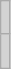<table class="wikitable" style="font-size: 85%">
<tr>
<td style="background:#D3D3D3;"><br></td>
</tr>
<tr>
<td style="background:#D3D3D3;"><br></td>
</tr>
</table>
